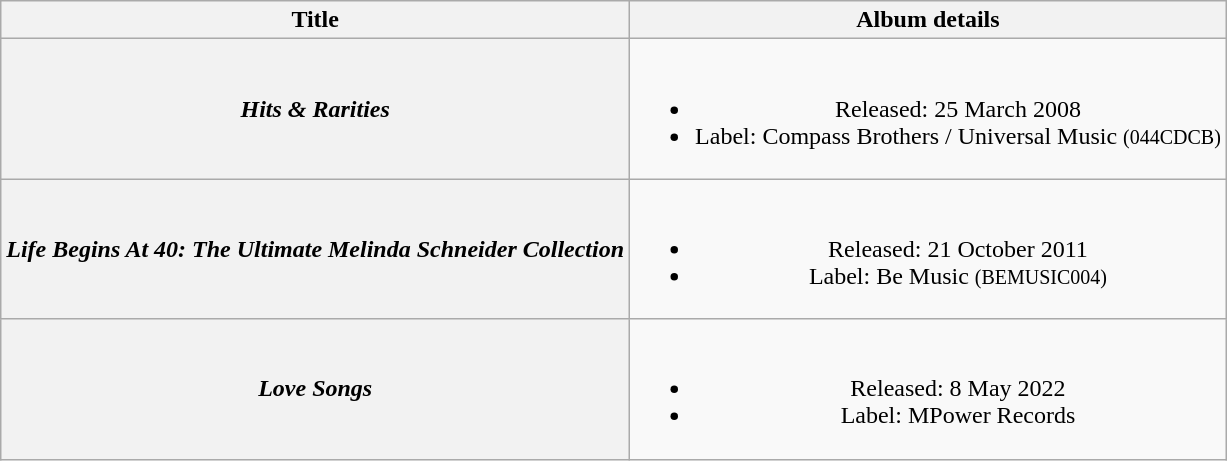<table class="wikitable plainrowheaders" style="text-align:center;">
<tr>
<th>Title</th>
<th>Album details</th>
</tr>
<tr>
<th scope="row"><em>Hits & Rarities</em></th>
<td><br><ul><li>Released: 25 March 2008</li><li>Label: Compass Brothers / Universal Music <small>(044CDCB)</small></li></ul></td>
</tr>
<tr>
<th scope="row"><em>Life Begins At 40: The Ultimate Melinda Schneider Collection</em></th>
<td><br><ul><li>Released: 21 October 2011</li><li>Label: Be Music <small>(BEMUSIC004)</small></li></ul></td>
</tr>
<tr>
<th scope="row"><em>Love Songs</em></th>
<td><br><ul><li>Released: 8 May 2022</li><li>Label: MPower Records</li></ul></td>
</tr>
</table>
